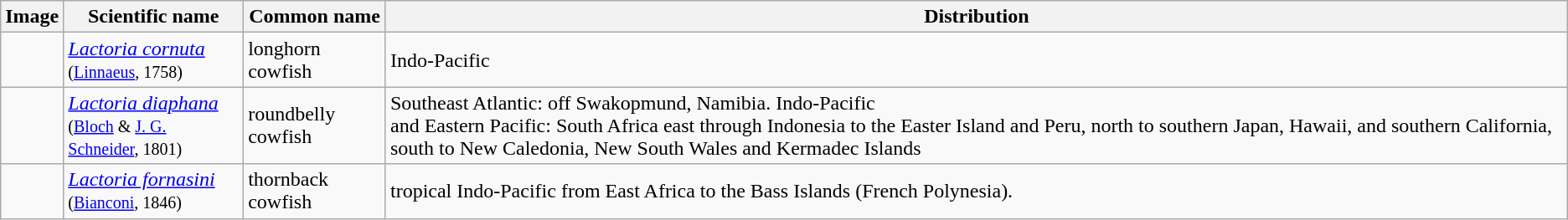<table class="wikitable">
<tr>
<th>Image</th>
<th>Scientific name</th>
<th>Common name</th>
<th>Distribution</th>
</tr>
<tr>
<td></td>
<td><em><a href='#'>Lactoria cornuta</a></em><br><small>(<a href='#'>Linnaeus</a>, 1758)</small></td>
<td>longhorn cowfish</td>
<td>Indo-Pacific</td>
</tr>
<tr>
<td></td>
<td><em><a href='#'>Lactoria diaphana</a></em><br><small>(<a href='#'>Bloch</a> & <a href='#'>J. G. Schneider</a>, 1801)</small></td>
<td>roundbelly cowfish</td>
<td>Southeast Atlantic: off Swakopmund, Namibia. Indo-Pacific<br>and Eastern Pacific: South Africa east through Indonesia to 
the Easter Island and Peru, north to southern Japan, Hawaii, 
and southern California, south to New Caledonia, New South 
Wales and Kermadec Islands</td>
</tr>
<tr>
<td></td>
<td><em><a href='#'>Lactoria fornasini</a></em><br><small>(<a href='#'>Bianconi</a>, 1846)</small></td>
<td>thornback cowfish</td>
<td>tropical Indo-Pacific from East Africa to the Bass Islands (French Polynesia).</td>
</tr>
</table>
